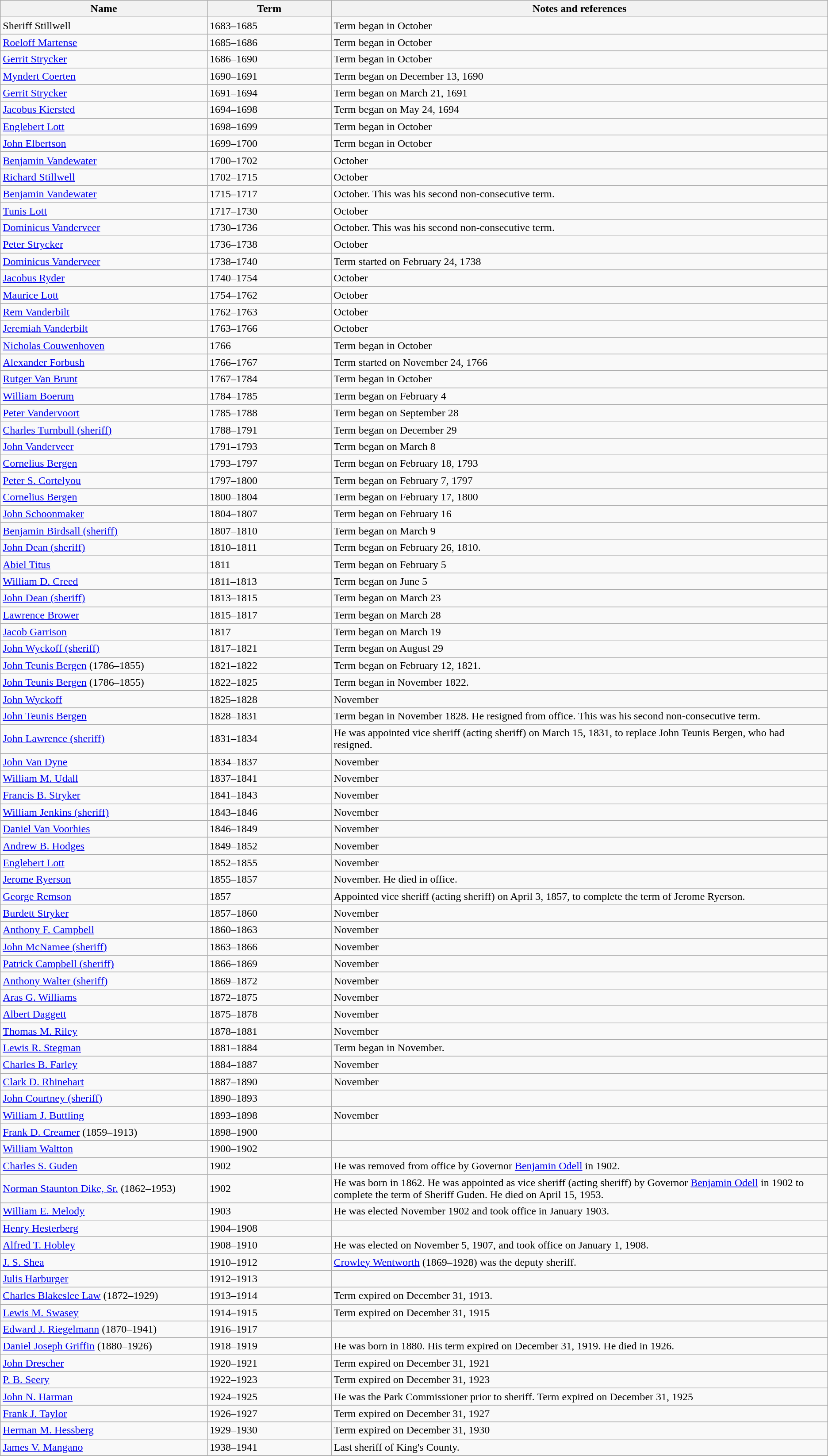<table class="wikitable" style="float:left; ">
<tr>
<th width="25%">Name</th>
<th width="15%">Term</th>
<th width="60%">Notes and references</th>
</tr>
<tr>
<td>Sheriff Stillwell</td>
<td>1683–1685</td>
<td>Term began in October</td>
</tr>
<tr>
<td><a href='#'>Roeloff Martense</a></td>
<td>1685–1686</td>
<td>Term began in October</td>
</tr>
<tr>
<td><a href='#'>Gerrit Strycker</a></td>
<td>1686–1690</td>
<td>Term began in October</td>
</tr>
<tr>
<td><a href='#'>Myndert Coerten</a></td>
<td>1690–1691</td>
<td>Term began on December 13, 1690</td>
</tr>
<tr>
<td><a href='#'>Gerrit Strycker</a></td>
<td>1691–1694</td>
<td>Term began on March 21, 1691</td>
</tr>
<tr>
<td><a href='#'>Jacobus Kiersted</a></td>
<td>1694–1698</td>
<td>Term began on May 24, 1694</td>
</tr>
<tr>
<td><a href='#'>Englebert Lott</a></td>
<td>1698–1699</td>
<td>Term began in October</td>
</tr>
<tr>
<td><a href='#'>John Elbertson</a></td>
<td>1699–1700</td>
<td>Term began in October</td>
</tr>
<tr>
<td><a href='#'>Benjamin Vandewater</a></td>
<td>1700–1702</td>
<td>October</td>
</tr>
<tr>
<td><a href='#'>Richard Stillwell</a></td>
<td>1702–1715</td>
<td>October</td>
</tr>
<tr>
<td><a href='#'>Benjamin Vandewater</a></td>
<td>1715–1717</td>
<td>October. This was his second non-consecutive term.</td>
</tr>
<tr>
<td><a href='#'>Tunis Lott</a></td>
<td>1717–1730</td>
<td>October</td>
</tr>
<tr>
<td><a href='#'>Dominicus Vanderveer</a></td>
<td>1730–1736</td>
<td>October. This was his second non-consecutive term.</td>
</tr>
<tr>
<td><a href='#'>Peter Strycker</a></td>
<td>1736–1738</td>
<td>October</td>
</tr>
<tr>
<td><a href='#'>Dominicus Vanderveer</a></td>
<td>1738–1740</td>
<td>Term started on February 24, 1738</td>
</tr>
<tr>
<td><a href='#'>Jacobus Ryder</a></td>
<td>1740–1754</td>
<td>October</td>
</tr>
<tr>
<td><a href='#'>Maurice Lott</a></td>
<td>1754–1762</td>
<td>October</td>
</tr>
<tr>
<td><a href='#'>Rem Vanderbilt</a></td>
<td>1762–1763</td>
<td>October</td>
</tr>
<tr>
<td><a href='#'>Jeremiah Vanderbilt</a></td>
<td>1763–1766</td>
<td>October</td>
</tr>
<tr>
<td><a href='#'>Nicholas Couwenhoven</a></td>
<td>1766</td>
<td>Term began in October</td>
</tr>
<tr>
<td><a href='#'>Alexander Forbush</a></td>
<td>1766–1767</td>
<td>Term started on November 24, 1766</td>
</tr>
<tr>
<td><a href='#'>Rutger Van Brunt</a></td>
<td>1767–1784</td>
<td>Term began in October</td>
</tr>
<tr>
<td><a href='#'>William Boerum</a></td>
<td>1784–1785</td>
<td>Term began on February 4</td>
</tr>
<tr>
<td><a href='#'>Peter Vandervoort</a></td>
<td>1785–1788</td>
<td>Term began on September 28</td>
</tr>
<tr>
<td><a href='#'>Charles Turnbull (sheriff)</a></td>
<td>1788–1791</td>
<td>Term began on December 29</td>
</tr>
<tr>
<td><a href='#'>John Vanderveer</a></td>
<td>1791–1793</td>
<td>Term began on March 8</td>
</tr>
<tr>
<td><a href='#'>Cornelius Bergen</a></td>
<td>1793–1797</td>
<td>Term began on February 18, 1793</td>
</tr>
<tr>
<td><a href='#'>Peter S. Cortelyou</a></td>
<td>1797–1800</td>
<td>Term began on February 7, 1797</td>
</tr>
<tr>
<td><a href='#'>Cornelius Bergen</a></td>
<td>1800–1804</td>
<td>Term began on February 17, 1800</td>
</tr>
<tr>
<td><a href='#'>John Schoonmaker</a></td>
<td>1804–1807</td>
<td>Term began on February 16</td>
</tr>
<tr>
<td><a href='#'>Benjamin Birdsall (sheriff)</a></td>
<td>1807–1810</td>
<td>Term began on March 9</td>
</tr>
<tr>
<td><a href='#'>John Dean (sheriff)</a></td>
<td>1810–1811</td>
<td>Term began on February 26, 1810.</td>
</tr>
<tr>
<td><a href='#'>Abiel Titus</a></td>
<td>1811</td>
<td>Term began on February 5</td>
</tr>
<tr>
<td><a href='#'>William D. Creed</a></td>
<td>1811–1813</td>
<td>Term began on June 5</td>
</tr>
<tr>
<td><a href='#'>John Dean (sheriff)</a></td>
<td>1813–1815</td>
<td>Term began on March 23</td>
</tr>
<tr>
<td><a href='#'>Lawrence Brower</a></td>
<td>1815–1817</td>
<td>Term began on March 28</td>
</tr>
<tr>
<td><a href='#'>Jacob Garrison</a></td>
<td>1817</td>
<td>Term began on March 19</td>
</tr>
<tr>
<td><a href='#'>John Wyckoff (sheriff)</a></td>
<td>1817–1821</td>
<td>Term began on August 29</td>
</tr>
<tr>
<td><a href='#'>John Teunis Bergen</a> (1786–1855)</td>
<td>1821–1822</td>
<td>Term began on February 12, 1821.</td>
</tr>
<tr>
<td><a href='#'>John Teunis Bergen</a> (1786–1855)</td>
<td>1822–1825</td>
<td>Term began in November 1822.</td>
</tr>
<tr>
<td><a href='#'>John Wyckoff</a></td>
<td>1825–1828</td>
<td>November</td>
</tr>
<tr>
<td><a href='#'>John Teunis Bergen</a></td>
<td>1828–1831</td>
<td>Term began in November 1828. He resigned from office. This was his second non-consecutive term.</td>
</tr>
<tr>
<td><a href='#'>John Lawrence (sheriff)</a></td>
<td>1831–1834</td>
<td>He was appointed vice sheriff (acting sheriff) on March 15, 1831, to replace John Teunis Bergen, who had resigned.</td>
</tr>
<tr>
<td><a href='#'>John Van Dyne</a></td>
<td>1834–1837</td>
<td>November</td>
</tr>
<tr>
<td><a href='#'>William M. Udall</a></td>
<td>1837–1841</td>
<td>November</td>
</tr>
<tr>
<td><a href='#'>Francis B. Stryker</a></td>
<td>1841–1843</td>
<td>November</td>
</tr>
<tr>
<td><a href='#'>William Jenkins (sheriff)</a></td>
<td>1843–1846</td>
<td>November</td>
</tr>
<tr>
<td><a href='#'>Daniel Van Voorhies</a></td>
<td>1846–1849</td>
<td>November</td>
</tr>
<tr>
<td><a href='#'>Andrew B. Hodges</a></td>
<td>1849–1852</td>
<td>November</td>
</tr>
<tr>
<td><a href='#'>Englebert Lott</a></td>
<td>1852–1855</td>
<td>November</td>
</tr>
<tr>
<td><a href='#'>Jerome Ryerson</a></td>
<td>1855–1857</td>
<td>November. He died in office.</td>
</tr>
<tr>
<td><a href='#'>George Remson</a></td>
<td>1857</td>
<td>Appointed vice sheriff (acting sheriff) on April 3, 1857, to complete the term of Jerome Ryerson.</td>
</tr>
<tr>
<td><a href='#'>Burdett Stryker</a></td>
<td>1857–1860</td>
<td>November</td>
</tr>
<tr>
<td><a href='#'>Anthony F. Campbell</a></td>
<td>1860–1863</td>
<td>November</td>
</tr>
<tr>
<td><a href='#'>John McNamee (sheriff)</a></td>
<td>1863–1866</td>
<td>November</td>
</tr>
<tr>
<td><a href='#'>Patrick Campbell (sheriff)</a></td>
<td>1866–1869</td>
<td>November</td>
</tr>
<tr>
<td><a href='#'>Anthony Walter (sheriff)</a></td>
<td>1869–1872</td>
<td>November</td>
</tr>
<tr>
<td><a href='#'>Aras G. Williams</a></td>
<td>1872–1875</td>
<td>November</td>
</tr>
<tr>
<td><a href='#'>Albert Daggett</a></td>
<td>1875–1878</td>
<td>November</td>
</tr>
<tr>
<td><a href='#'>Thomas M. Riley</a></td>
<td>1878–1881</td>
<td>November</td>
</tr>
<tr>
<td><a href='#'>Lewis R. Stegman</a></td>
<td>1881–1884</td>
<td>Term began in November.</td>
</tr>
<tr>
<td><a href='#'>Charles B. Farley</a></td>
<td>1884–1887</td>
<td>November</td>
</tr>
<tr>
<td><a href='#'>Clark D. Rhinehart</a></td>
<td>1887–1890</td>
<td>November</td>
</tr>
<tr>
<td><a href='#'>John Courtney (sheriff)</a></td>
<td>1890–1893</td>
<td></td>
</tr>
<tr>
<td><a href='#'>William J. Buttling</a></td>
<td>1893–1898</td>
<td>November</td>
</tr>
<tr>
<td><a href='#'>Frank D. Creamer</a> (1859–1913)</td>
<td>1898–1900</td>
<td></td>
</tr>
<tr>
<td><a href='#'>William Waltton</a></td>
<td>1900–1902</td>
<td></td>
</tr>
<tr>
<td><a href='#'>Charles S. Guden</a></td>
<td>1902</td>
<td>He was removed from office by Governor <a href='#'>Benjamin Odell</a> in 1902.</td>
</tr>
<tr>
<td><a href='#'>Norman Staunton Dike, Sr.</a> (1862–1953)</td>
<td>1902</td>
<td>He was born in 1862. He was appointed as vice sheriff (acting sheriff) by Governor <a href='#'>Benjamin Odell</a> in 1902 to complete the term of Sheriff Guden. He died on April 15, 1953.</td>
</tr>
<tr>
<td><a href='#'>William E. Melody</a></td>
<td>1903</td>
<td>He was elected November 1902 and took office in January 1903.</td>
</tr>
<tr>
<td><a href='#'>Henry Hesterberg</a></td>
<td>1904–1908</td>
<td></td>
</tr>
<tr>
<td><a href='#'>Alfred T. Hobley</a></td>
<td>1908–1910</td>
<td>He was elected on November 5, 1907, and took office on January 1, 1908.</td>
</tr>
<tr>
<td><a href='#'>J. S. Shea</a></td>
<td>1910–1912</td>
<td><a href='#'>Crowley Wentworth</a> (1869–1928) was the deputy sheriff.</td>
</tr>
<tr>
<td><a href='#'>Julis Harburger</a></td>
<td>1912–1913</td>
<td></td>
</tr>
<tr>
<td><a href='#'>Charles Blakeslee Law</a> (1872–1929)</td>
<td>1913–1914</td>
<td>Term expired on December 31, 1913.</td>
</tr>
<tr>
<td><a href='#'>Lewis M. Swasey</a></td>
<td>1914–1915</td>
<td>Term expired on December 31, 1915</td>
</tr>
<tr>
<td><a href='#'>Edward J. Riegelmann</a> (1870–1941)</td>
<td>1916–1917</td>
<td></td>
</tr>
<tr>
<td><a href='#'>Daniel Joseph Griffin</a> (1880–1926)</td>
<td>1918–1919</td>
<td>He was born in 1880. His term expired on December 31, 1919. He died in 1926.</td>
</tr>
<tr>
<td><a href='#'>John Drescher</a></td>
<td>1920–1921</td>
<td>Term expired on December 31, 1921</td>
</tr>
<tr>
<td><a href='#'>P. B. Seery</a></td>
<td>1922–1923</td>
<td>Term expired on December 31, 1923</td>
</tr>
<tr>
<td><a href='#'>John N. Harman</a></td>
<td>1924–1925</td>
<td>He was the Park Commissioner prior to sheriff. Term expired on December 31, 1925</td>
</tr>
<tr>
<td><a href='#'>Frank J. Taylor</a></td>
<td>1926–1927</td>
<td>Term expired on December 31, 1927</td>
</tr>
<tr>
<td><a href='#'>Herman M. Hessberg</a></td>
<td>1929–1930</td>
<td>Term expired on December 31, 1930</td>
</tr>
<tr>
<td><a href='#'>James V. Mangano</a></td>
<td>1938–1941</td>
<td>Last sheriff of King's County.</td>
</tr>
<tr>
</tr>
</table>
